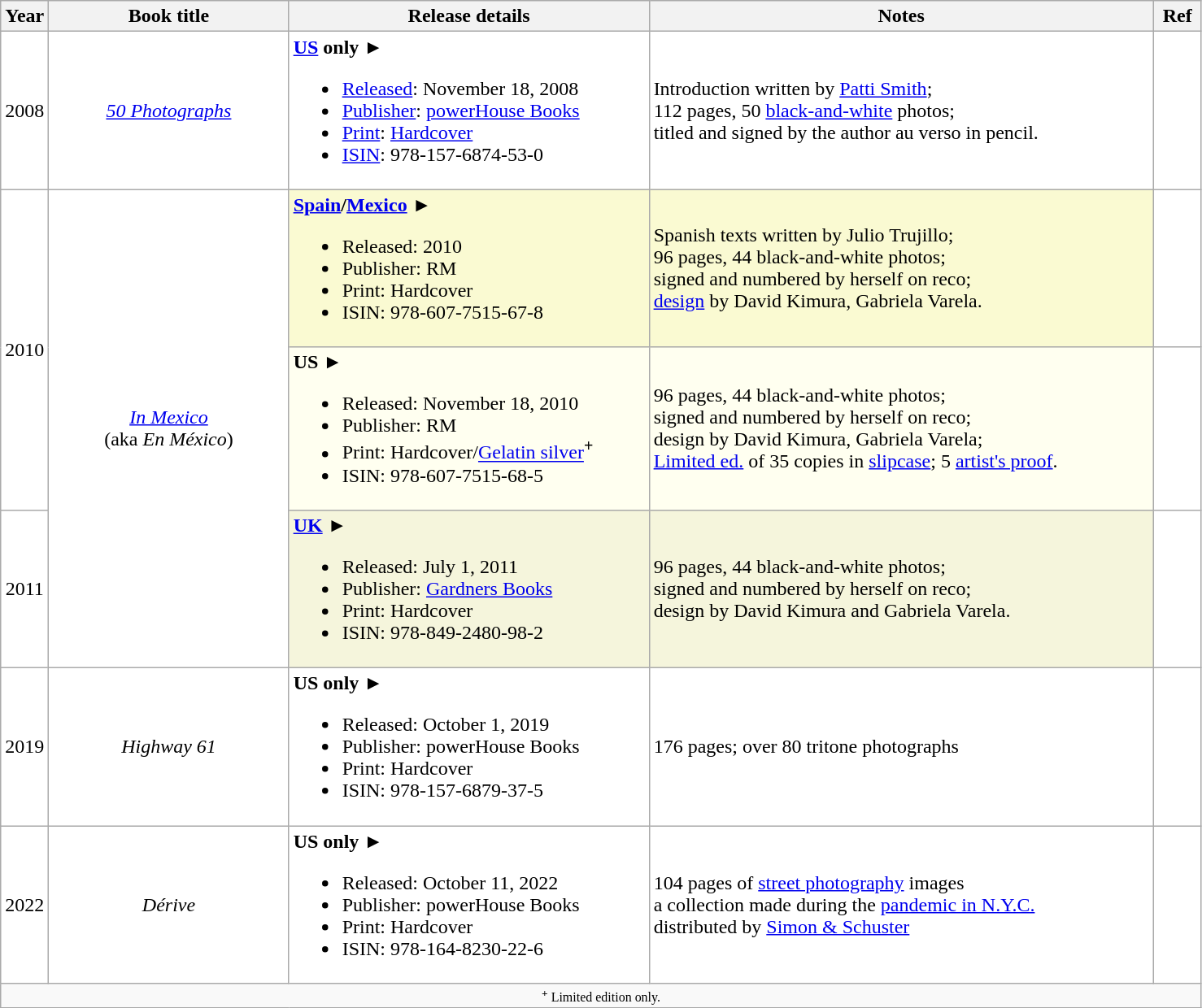<table class="wikitable">
<tr>
<th valign=top width=4%>Year</th>
<th valign=top width=20%>Book title</th>
<th valign=top width=30%>Release details</th>
<th valign=top width=42%>Notes</th>
<th valign=top width=4%>Ref</th>
</tr>
<tr>
<td style=background:white; align=center>2008</td>
<td style=background:white; align=center><em><a href='#'>50 Photographs</a></em></td>
<td style=background:white;><strong><a href='#'>US</a> only</strong> ►<br><ul><li><a href='#'>Released</a>: November 18, 2008</li><li><a href='#'>Publisher</a>: <a href='#'>powerHouse Books</a></li><li><a href='#'>Print</a>: <a href='#'>Hardcover</a></li><li><a href='#'>ISIN</a>: 978-157-6874-53-0</li></ul></td>
<td style=background:white;> Introduction written by <a href='#'>Patti Smith</a>; <br> 112 pages, 50 <a href='#'>black-and-white</a> photos; <br> titled and signed by the author au verso in pencil.</td>
<td style=background:white; align=center><br><br></td>
</tr>
<tr>
<td rowspan=2 style=background:white; align=center>2010</td>
<td style=background:white; align=center rowspan=3><em><a href='#'>In Mexico</a></em> <br>(aka <em>En México</em>)</td>
<td style=background:#FAFAD2;><strong><a href='#'>Spain</a>/<a href='#'>Mexico</a></strong> ►<br><ul><li>Released: 2010</li><li>Publisher: RM</li><li>Print: Hardcover</li><li>ISIN: 978-607-7515-67-8</li></ul></td>
<td style=background:#FAFAD2;> Spanish texts written by Julio Trujillo; <br> 96 pages, 44 black-and-white photos; <br> signed and numbered by herself on reco; <br> <a href='#'>design</a> by David Kimura, Gabriela Varela.</td>
<td align=center style=background:white; width=4%><br></td>
</tr>
<tr>
<td style=background:#FFFFF0;><strong>US</strong> ►<br><ul><li>Released: November 18, 2010</li><li>Publisher: RM</li><li>Print: Hardcover/<a href='#'>Gelatin silver</a><sup><strong>+</strong></sup></li><li>ISIN: 978-607-7515-68-5</li></ul></td>
<td style=background:#FFFFF0;> 96 pages, 44 black-and-white photos; <br> signed and numbered by herself on reco; <br> design by David Kimura, Gabriela Varela; <br> <a href='#'>Limited ed.</a> of 35 copies in <a href='#'>slipcase</a>; 5 <a href='#'>artist's proof</a>.</td>
<td align=center style=background:white; width=4%><br></td>
</tr>
<tr>
<td style=background:white; align=center>2011</td>
<td style=background:#F5F5DC;><strong><a href='#'>UK</a></strong> ►<br><ul><li>Released: July 1, 2011</li><li>Publisher: <a href='#'>Gardners Books</a></li><li>Print: Hardcover</li><li>ISIN: 978-849-2480-98-2</li></ul></td>
<td style=background:#F5F5DC;> 96 pages, 44 black-and-white photos; <br> signed and numbered by herself on reco; <br> design by David Kimura and Gabriela Varela.</td>
<td align=center style=background:white; width=4%><br></td>
</tr>
<tr>
<td style=background:white; align=center>2019</td>
<td style=background:white; align=center><em>Highway 61</em></td>
<td style=background:white;><strong>US only</strong> ►<br><ul><li>Released: October 1, 2019</li><li>Publisher: powerHouse Books</li><li>Print: Hardcover</li><li>ISIN: 978-157-6879-37-5</li></ul></td>
<td style=background:white;> 176 pages; over 80 tritone photographs</td>
<td style=background:white; align=center></td>
</tr>
<tr>
<td style=background:white; align=center>2022</td>
<td style=background:white; align=center><em>Dérive</em> <br></td>
<td style=background:white;><strong>US only</strong> ►<br><ul><li>Released: October 11, 2022</li><li>Publisher: powerHouse Books</li><li>Print: Hardcover</li><li>ISIN: 978-164-8230-22-6</li></ul></td>
<td style=background:white;> 104 pages of <a href='#'>street photography</a> images <br> a collection made during the <a href='#'>pandemic in N.Y.C.</a> <br>distributed by <a href='#'>Simon & Schuster</a></td>
<td style=background:white; align=center></td>
</tr>
<tr>
<td colspan=5 style=font-size:8pt align=center width=100%><sup><strong>+</strong></sup> Limited edition only.</td>
</tr>
</table>
